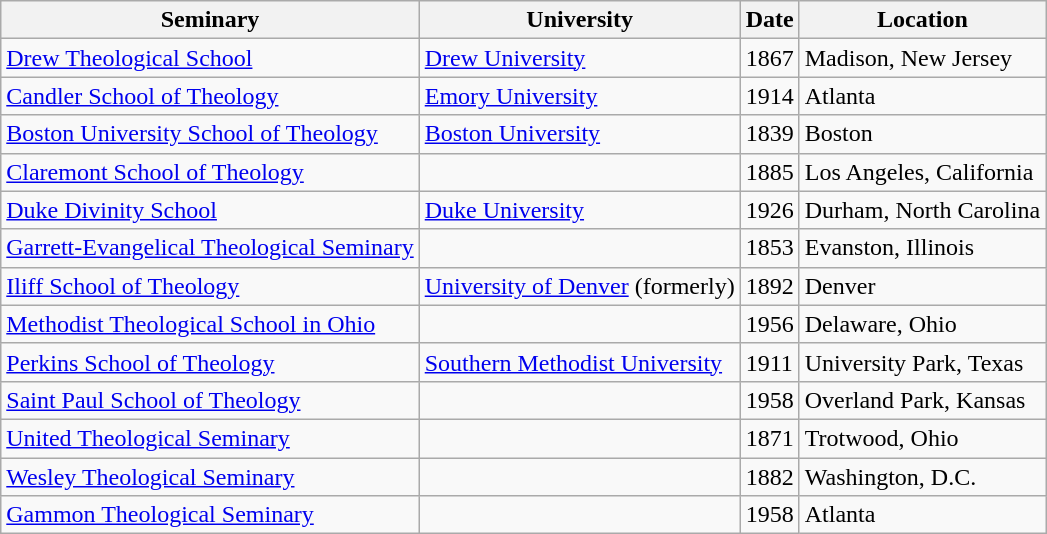<table class="wikitable sortable">
<tr>
<th>Seminary</th>
<th>University</th>
<th>Date</th>
<th>Location</th>
</tr>
<tr>
<td><a href='#'>Drew Theological School</a></td>
<td><a href='#'>Drew University</a></td>
<td>1867</td>
<td>Madison, New Jersey</td>
</tr>
<tr>
<td><a href='#'>Candler School of Theology</a></td>
<td><a href='#'>Emory University</a></td>
<td>1914</td>
<td>Atlanta</td>
</tr>
<tr>
<td><a href='#'>Boston University School of Theology</a></td>
<td><a href='#'>Boston University</a></td>
<td>1839</td>
<td>Boston</td>
</tr>
<tr>
<td><a href='#'>Claremont School of Theology</a></td>
<td></td>
<td>1885</td>
<td>Los Angeles, California</td>
</tr>
<tr>
<td><a href='#'>Duke Divinity School</a></td>
<td><a href='#'>Duke University</a></td>
<td>1926</td>
<td>Durham, North Carolina</td>
</tr>
<tr>
<td><a href='#'>Garrett-Evangelical Theological Seminary</a></td>
<td></td>
<td>1853</td>
<td>Evanston, Illinois</td>
</tr>
<tr>
<td><a href='#'>Iliff School of Theology</a></td>
<td><a href='#'>University of Denver</a> (formerly)</td>
<td>1892</td>
<td>Denver</td>
</tr>
<tr>
<td><a href='#'>Methodist Theological School in Ohio</a></td>
<td></td>
<td>1956</td>
<td>Delaware, Ohio</td>
</tr>
<tr>
<td><a href='#'>Perkins School of Theology</a></td>
<td><a href='#'>Southern Methodist University</a></td>
<td>1911</td>
<td>University Park, Texas</td>
</tr>
<tr>
<td><a href='#'>Saint Paul School of Theology</a></td>
<td></td>
<td>1958</td>
<td>Overland Park, Kansas</td>
</tr>
<tr>
<td><a href='#'>United Theological Seminary</a></td>
<td></td>
<td>1871</td>
<td>Trotwood, Ohio</td>
</tr>
<tr>
<td><a href='#'>Wesley Theological Seminary</a></td>
<td></td>
<td>1882</td>
<td>Washington, D.C.</td>
</tr>
<tr>
<td><a href='#'>Gammon Theological Seminary</a></td>
<td></td>
<td>1958</td>
<td>Atlanta</td>
</tr>
</table>
